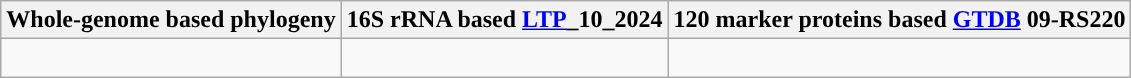<table class="wikitable">
<tr>
<th colspan=1>Whole-genome based phylogeny</th>
<th colspan=1>16S rRNA based <a href='#'>LTP</a>_10_2024</th>
<th colspan=1>120 marker proteins based <a href='#'>GTDB</a> 09-RS220</th>
</tr>
<tr>
<td style="vertical-align:top"><br></td>
<td><br></td>
<td><br></td>
</tr>
</table>
